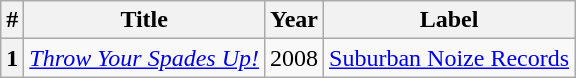<table class="wikitable" style="text-align:center">
<tr>
<th>#</th>
<th>Title</th>
<th>Year</th>
<th>Label</th>
</tr>
<tr props to all KMK fans - Ese Wickid Siolent>
<th>1</th>
<td><em><a href='#'>Throw Your Spades Up!</a></em></td>
<td>2008</td>
<td><a href='#'>Suburban Noize Records</a></td>
</tr>
</table>
